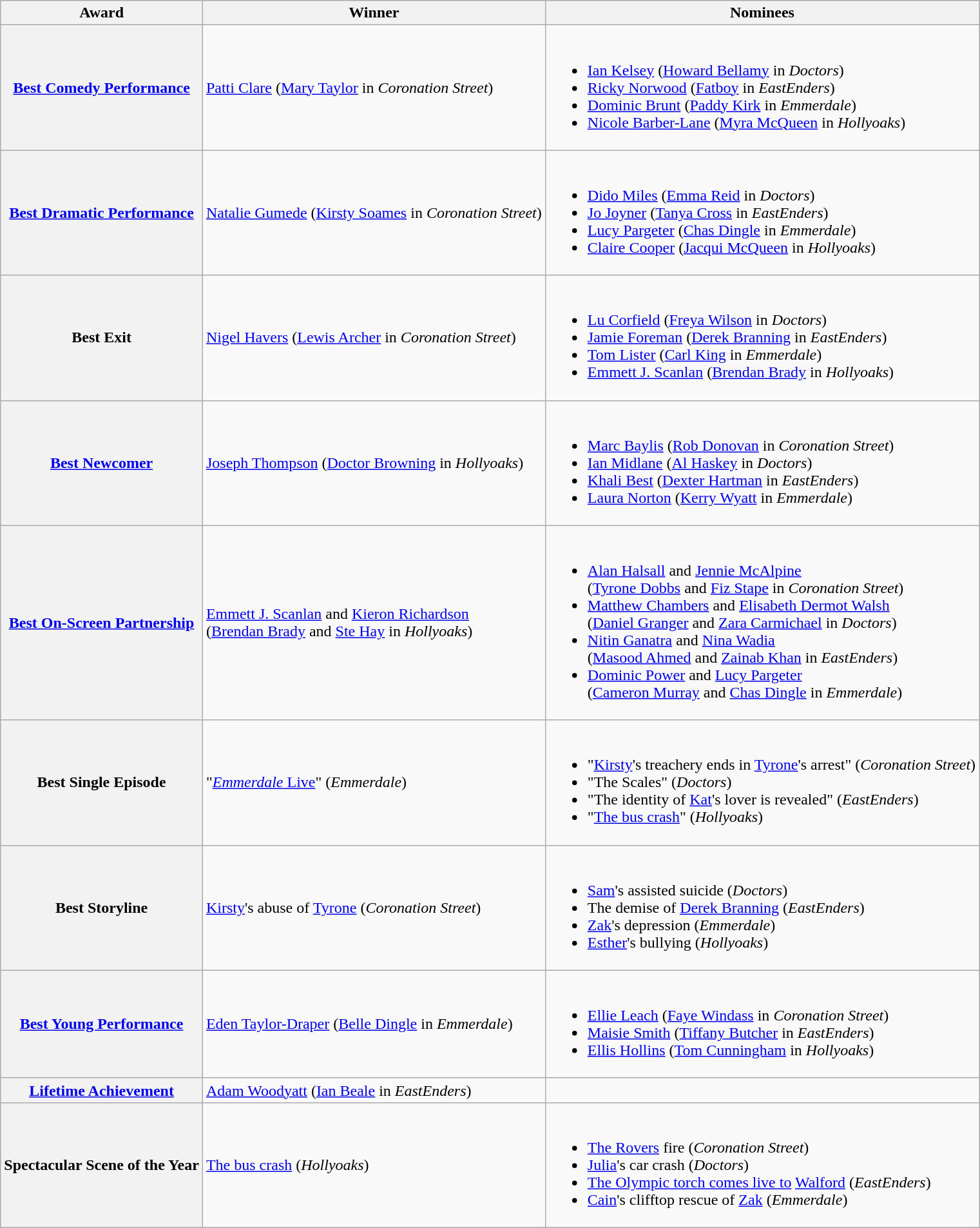<table class="wikitable">
<tr>
<th>Award</th>
<th>Winner</th>
<th>Nominees</th>
</tr>
<tr>
<th scope="row"><a href='#'>Best Comedy Performance</a></th>
<td><a href='#'>Patti Clare</a> (<a href='#'>Mary Taylor</a> in <em>Coronation Street</em>)</td>
<td><br><ul><li><a href='#'>Ian Kelsey</a> (<a href='#'>Howard Bellamy</a> in <em>Doctors</em>)</li><li><a href='#'>Ricky Norwood</a> (<a href='#'>Fatboy</a> in <em>EastEnders</em>)</li><li><a href='#'>Dominic Brunt</a> (<a href='#'>Paddy Kirk</a> in <em>Emmerdale</em>)</li><li><a href='#'>Nicole Barber-Lane</a> (<a href='#'>Myra McQueen</a> in <em>Hollyoaks</em>)</li></ul></td>
</tr>
<tr>
<th scope="row"><a href='#'>Best Dramatic Performance</a></th>
<td><a href='#'>Natalie Gumede</a> (<a href='#'>Kirsty Soames</a> in <em>Coronation Street</em>)</td>
<td><br><ul><li><a href='#'>Dido Miles</a> (<a href='#'>Emma Reid</a> in <em>Doctors</em>)</li><li><a href='#'>Jo Joyner</a> (<a href='#'>Tanya Cross</a> in <em>EastEnders</em>)</li><li><a href='#'>Lucy Pargeter</a> (<a href='#'>Chas Dingle</a> in <em>Emmerdale</em>)</li><li><a href='#'>Claire Cooper</a> (<a href='#'>Jacqui McQueen</a> in <em>Hollyoaks</em>)</li></ul></td>
</tr>
<tr>
<th scope="row">Best Exit</th>
<td><a href='#'>Nigel Havers</a> (<a href='#'>Lewis Archer</a> in <em>Coronation Street</em>)</td>
<td><br><ul><li><a href='#'>Lu Corfield</a> (<a href='#'>Freya Wilson</a> in <em>Doctors</em>)</li><li><a href='#'>Jamie Foreman</a> (<a href='#'>Derek Branning</a> in <em>EastEnders</em>)</li><li><a href='#'>Tom Lister</a> (<a href='#'>Carl King</a> in <em>Emmerdale</em>)</li><li><a href='#'>Emmett J. Scanlan</a> (<a href='#'>Brendan Brady</a> in <em>Hollyoaks</em>)</li></ul></td>
</tr>
<tr>
<th scope="row"><a href='#'>Best Newcomer</a></th>
<td><a href='#'>Joseph Thompson</a> (<a href='#'>Doctor Browning</a> in <em>Hollyoaks</em>)</td>
<td><br><ul><li><a href='#'>Marc Baylis</a> (<a href='#'>Rob Donovan</a> in <em>Coronation Street</em>)</li><li><a href='#'>Ian Midlane</a> (<a href='#'>Al Haskey</a> in <em>Doctors</em>)</li><li><a href='#'>Khali Best</a> (<a href='#'>Dexter Hartman</a> in <em>EastEnders</em>)</li><li><a href='#'>Laura Norton</a> (<a href='#'>Kerry Wyatt</a> in <em>Emmerdale</em>)</li></ul></td>
</tr>
<tr>
<th scope="row"><a href='#'>Best On-Screen Partnership</a></th>
<td><a href='#'>Emmett J. Scanlan</a> and <a href='#'>Kieron Richardson</a><br>(<a href='#'>Brendan Brady</a> and <a href='#'>Ste Hay</a> in <em>Hollyoaks</em>)</td>
<td><br><ul><li><a href='#'>Alan Halsall</a> and <a href='#'>Jennie McAlpine</a><br>(<a href='#'>Tyrone Dobbs</a> and <a href='#'>Fiz Stape</a> in <em>Coronation Street</em>)</li><li><a href='#'>Matthew Chambers</a> and <a href='#'>Elisabeth Dermot Walsh</a><br>(<a href='#'>Daniel Granger</a> and <a href='#'>Zara Carmichael</a> in <em>Doctors</em>)</li><li><a href='#'>Nitin Ganatra</a> and <a href='#'>Nina Wadia</a><br>(<a href='#'>Masood Ahmed</a> and <a href='#'>Zainab Khan</a> in <em>EastEnders</em>)</li><li><a href='#'>Dominic Power</a> and <a href='#'>Lucy Pargeter</a><br>(<a href='#'>Cameron Murray</a> and <a href='#'>Chas Dingle</a> in <em>Emmerdale</em>)</li></ul></td>
</tr>
<tr>
<th scope="row">Best Single Episode</th>
<td>"<a href='#'><em>Emmerdale</em> Live</a>" (<em>Emmerdale</em>)</td>
<td><br><ul><li>"<a href='#'>Kirsty</a>'s treachery ends in <a href='#'>Tyrone</a>'s arrest" (<em>Coronation Street</em>)</li><li>"The Scales" (<em>Doctors</em>)</li><li>"The identity of <a href='#'>Kat</a>'s lover is revealed" (<em>EastEnders</em>)</li><li>"<a href='#'>The bus crash</a>" (<em>Hollyoaks</em>)</li></ul></td>
</tr>
<tr>
<th scope="row">Best Storyline</th>
<td><a href='#'>Kirsty</a>'s abuse of <a href='#'>Tyrone</a> (<em>Coronation Street</em>)</td>
<td><br><ul><li><a href='#'>Sam</a>'s assisted suicide (<em>Doctors</em>)</li><li>The demise of <a href='#'>Derek Branning</a> (<em>EastEnders</em>)</li><li><a href='#'>Zak</a>'s depression (<em>Emmerdale</em>)</li><li><a href='#'>Esther</a>'s bullying (<em>Hollyoaks</em>)</li></ul></td>
</tr>
<tr>
<th scope="row"><a href='#'>Best Young Performance</a></th>
<td><a href='#'>Eden Taylor-Draper</a> (<a href='#'>Belle Dingle</a> in <em>Emmerdale</em>)</td>
<td><br><ul><li><a href='#'>Ellie Leach</a> (<a href='#'>Faye Windass</a> in <em>Coronation Street</em>)</li><li><a href='#'>Maisie Smith</a> (<a href='#'>Tiffany Butcher</a> in <em>EastEnders</em>)</li><li><a href='#'>Ellis Hollins</a> (<a href='#'>Tom Cunningham</a> in <em>Hollyoaks</em>)</li></ul></td>
</tr>
<tr>
<th scope="row"><a href='#'>Lifetime Achievement</a></th>
<td><a href='#'>Adam Woodyatt</a> (<a href='#'>Ian Beale</a> in <em>EastEnders</em>)</td>
<td></td>
</tr>
<tr>
<th scope="row">Spectacular Scene of the Year</th>
<td><a href='#'>The bus crash</a> (<em>Hollyoaks</em>)</td>
<td><br><ul><li><a href='#'>The Rovers</a> fire (<em>Coronation Street</em>)</li><li><a href='#'>Julia</a>'s car crash (<em>Doctors</em>)</li><li><a href='#'>The Olympic torch comes live to</a> <a href='#'>Walford</a> (<em>EastEnders</em>)</li><li><a href='#'>Cain</a>'s clifftop rescue of <a href='#'>Zak</a> (<em>Emmerdale</em>)</li></ul></td>
</tr>
</table>
